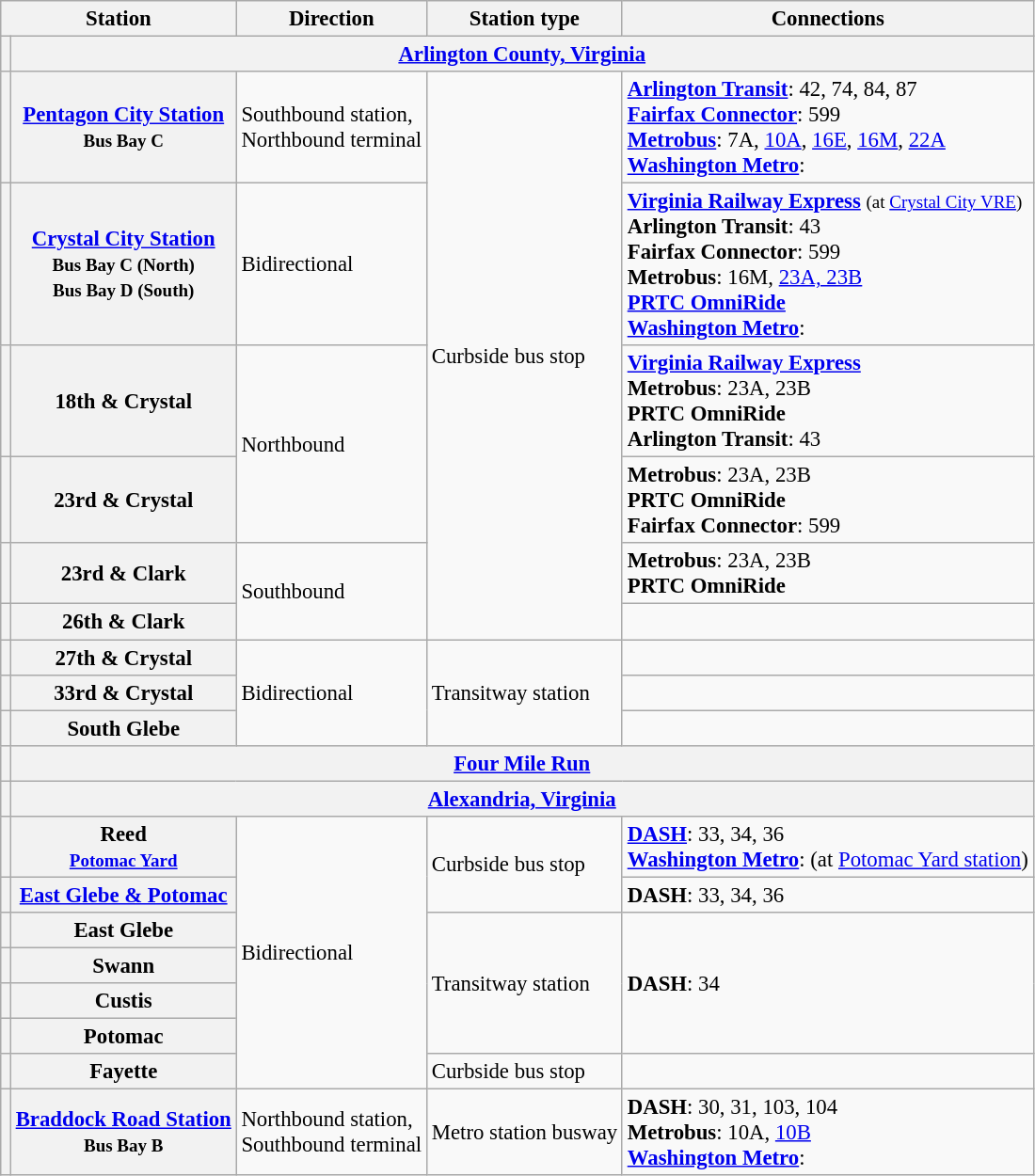<table class="wikitable collapsible" style="font-size: 95%;">
<tr>
<th colspan="2">Station</th>
<th>Direction</th>
<th>Station type</th>
<th>Connections</th>
</tr>
<tr>
<th></th>
<th colspan="4"><a href='#'>Arlington County, Virginia</a></th>
</tr>
<tr>
<th></th>
<th><a href='#'>Pentagon City Station</a><br><small>Bus Bay C</small></th>
<td>Southbound station,<br>Northbound terminal</td>
<td rowspan="6">Curbside bus stop</td>
<td> <strong><a href='#'>Arlington Transit</a></strong>: 42, 74, 84, 87<br> <strong><a href='#'>Fairfax Connector</a></strong>: 599<br> <strong><a href='#'>Metrobus</a></strong>: 7A, <a href='#'>10A</a>, <a href='#'>16E</a>, <a href='#'>16M</a>, <a href='#'>22A</a><br> <strong><a href='#'>Washington Metro</a></strong>:  </td>
</tr>
<tr>
<th></th>
<th><a href='#'>Crystal City Station</a><br><small>Bus Bay C (North)</small><br><small>Bus Bay D (South)</small></th>
<td>Bidirectional</td>
<td> <strong><a href='#'>Virginia Railway Express</a></strong> <small>(at <a href='#'>Crystal City VRE</a>)</small><br> <strong>Arlington Transit</strong>: 43<br> <strong>Fairfax Connector</strong>: 599<br> <strong>Metrobus</strong>: 16M, <a href='#'>23A, 23B</a><br> <strong><a href='#'>PRTC OmniRide</a></strong><br> <strong><a href='#'>Washington Metro</a></strong>:  </td>
</tr>
<tr>
<th></th>
<th>18th & Crystal</th>
<td rowspan="2">Northbound</td>
<td> <strong><a href='#'>Virginia Railway Express</a></strong><br> <strong>Metrobus</strong>: 23A, 23B<br> <strong>PRTC OmniRide</strong><br> <strong>Arlington Transit</strong>: 43</td>
</tr>
<tr>
<th></th>
<th>23rd & Crystal</th>
<td> <strong>Metrobus</strong>: 23A, 23B<br> <strong>PRTC OmniRide</strong><br> <strong>Fairfax Connector</strong>: 599</td>
</tr>
<tr>
<th></th>
<th>23rd & Clark</th>
<td rowspan="2">Southbound</td>
<td> <strong>Metrobus</strong>: 23A, 23B<br> <strong>PRTC OmniRide</strong></td>
</tr>
<tr>
<th></th>
<th>26th & Clark</th>
<td></td>
</tr>
<tr>
<th></th>
<th>27th & Crystal</th>
<td rowspan="3">Bidirectional</td>
<td rowspan="3">Transitway station</td>
<td></td>
</tr>
<tr>
<th></th>
<th>33rd & Crystal</th>
<td></td>
</tr>
<tr>
<th></th>
<th>South Glebe</th>
<td></td>
</tr>
<tr>
<th></th>
<th colspan="4"><a href='#'>Four Mile Run</a></th>
</tr>
<tr>
<th></th>
<th colspan="4"><a href='#'>Alexandria, Virginia</a></th>
</tr>
<tr>
<th></th>
<th>Reed<br><small><a href='#'>Potomac Yard</a></small></th>
<td rowspan="7">Bidirectional</td>
<td rowspan="2">Curbside bus stop</td>
<td> <strong><a href='#'>DASH</a></strong>: 33, 34, 36<br> <strong><a href='#'>Washington Metro</a></strong>:   (at <a href='#'>Potomac Yard station</a>)</td>
</tr>
<tr>
<th></th>
<th><a href='#'>East Glebe & Potomac</a></th>
<td> <strong>DASH</strong>: 33, 34, 36</td>
</tr>
<tr>
<th></th>
<th>East Glebe</th>
<td rowspan="4">Transitway station</td>
<td rowspan="4"> <strong>DASH</strong>: 34</td>
</tr>
<tr>
<th></th>
<th>Swann</th>
</tr>
<tr>
<th></th>
<th>Custis</th>
</tr>
<tr>
<th></th>
<th>Potomac</th>
</tr>
<tr>
<th></th>
<th>Fayette</th>
<td>Curbside bus stop</td>
<td></td>
</tr>
<tr>
<th></th>
<th><a href='#'>Braddock Road Station</a><br><small>Bus Bay B</small></th>
<td>Northbound station,<br>Southbound terminal</td>
<td>Metro station busway</td>
<td> <strong>DASH</strong>: 30, 31, 103, 104<br> <strong>Metrobus</strong>: 10A, <a href='#'>10B</a><br> <strong><a href='#'>Washington Metro</a></strong>:  <br></td>
</tr>
</table>
